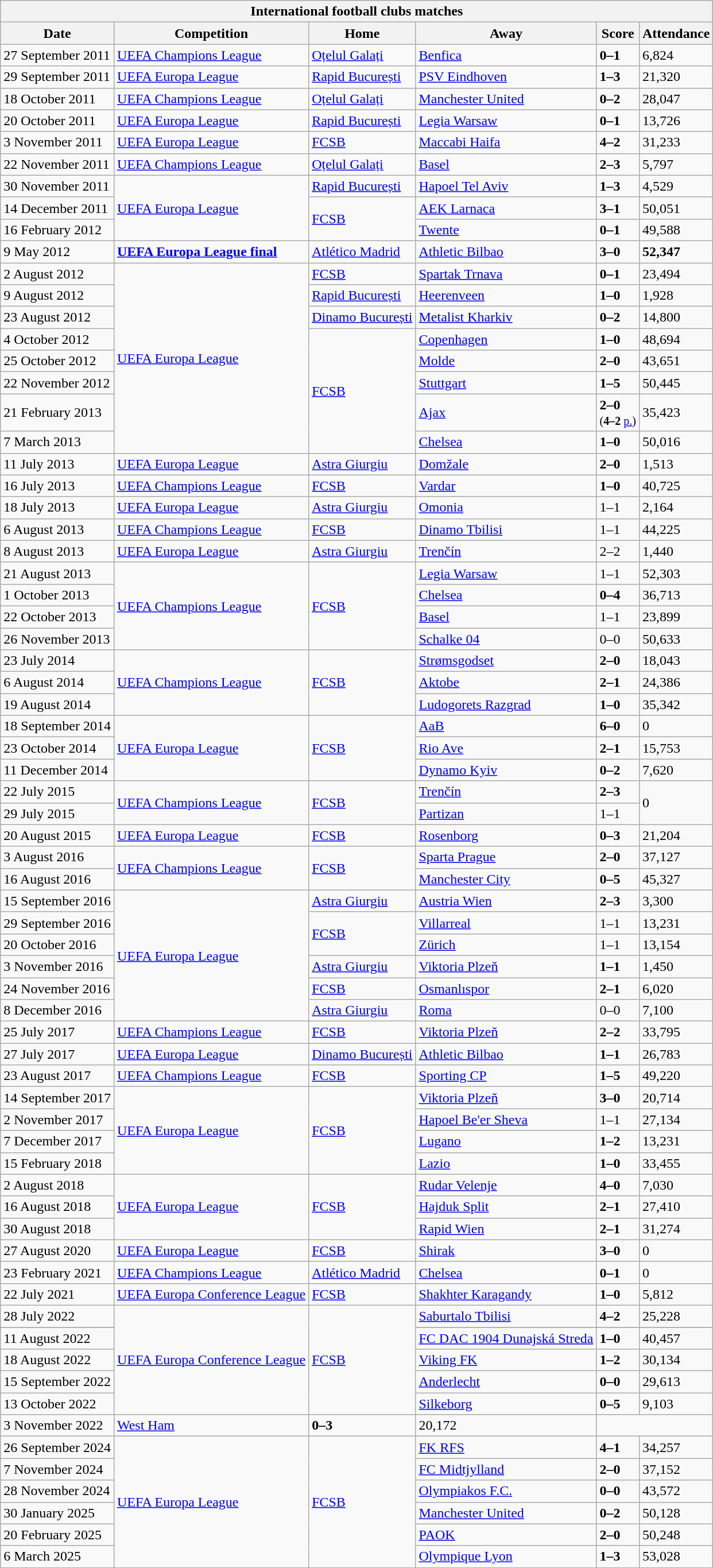<table class="wikitable collapsible collapsed" style="text-align: left;font-size:100%;">
<tr>
<th colspan=6>International football clubs matches</th>
</tr>
<tr>
<th>Date</th>
<th>Competition</th>
<th>Home</th>
<th>Away</th>
<th>Score</th>
<th>Attendance</th>
</tr>
<tr>
<td>27 September 2011</td>
<td><a href='#'>UEFA Champions League</a></td>
<td> <a href='#'>Oțelul Galați</a></td>
<td> <a href='#'>Benfica</a></td>
<td><strong>0–1</strong></td>
<td>6,824</td>
</tr>
<tr>
<td>29 September 2011</td>
<td><a href='#'>UEFA Europa League</a></td>
<td> <a href='#'>Rapid București</a></td>
<td> <a href='#'>PSV Eindhoven</a></td>
<td><strong>1–3</strong></td>
<td>21,320</td>
</tr>
<tr>
<td>18 October 2011</td>
<td><a href='#'>UEFA Champions League</a></td>
<td> <a href='#'>Oțelul Galați</a></td>
<td> <a href='#'>Manchester United</a></td>
<td><strong>0–2</strong></td>
<td>28,047</td>
</tr>
<tr>
<td>20 October 2011</td>
<td><a href='#'>UEFA Europa League</a></td>
<td> <a href='#'>Rapid București</a></td>
<td> <a href='#'>Legia Warsaw</a></td>
<td><strong>0–1</strong></td>
<td>13,726</td>
</tr>
<tr>
<td>3 November 2011</td>
<td><a href='#'>UEFA Europa League</a></td>
<td> <a href='#'>FCSB</a></td>
<td> <a href='#'>Maccabi Haifa</a></td>
<td><strong>4–2</strong></td>
<td>31,233</td>
</tr>
<tr>
<td>22 November 2011</td>
<td><a href='#'>UEFA Champions League</a></td>
<td> <a href='#'>Oțelul Galați</a></td>
<td> <a href='#'>Basel</a></td>
<td><strong>2–3</strong></td>
<td>5,797</td>
</tr>
<tr>
<td>30 November 2011</td>
<td rowspan=3><a href='#'>UEFA Europa League</a></td>
<td> <a href='#'>Rapid București</a></td>
<td> <a href='#'>Hapoel Tel Aviv</a></td>
<td><strong>1–3</strong></td>
<td>4,529</td>
</tr>
<tr>
<td>14 December 2011</td>
<td rowspan=2> <a href='#'>FCSB</a></td>
<td> <a href='#'>AEK Larnaca</a></td>
<td><strong>3–1</strong></td>
<td>50,051</td>
</tr>
<tr>
<td>16 February 2012</td>
<td> <a href='#'>Twente</a></td>
<td><strong>0–1</strong></td>
<td>49,588</td>
</tr>
<tr>
<td>9 May 2012</td>
<td><strong><a href='#'>UEFA Europa League final</a></strong></td>
<td> <a href='#'>Atlético Madrid</a></td>
<td> <a href='#'>Athletic Bilbao</a></td>
<td><strong>3–0</strong></td>
<td><strong>52,347</strong></td>
</tr>
<tr>
<td>2 August 2012</td>
<td rowspan=8><a href='#'>UEFA Europa League</a></td>
<td> <a href='#'>FCSB</a></td>
<td> <a href='#'>Spartak Trnava</a></td>
<td><strong>0–1</strong></td>
<td>23,494</td>
</tr>
<tr>
<td>9 August 2012</td>
<td> <a href='#'>Rapid București</a></td>
<td> <a href='#'>Heerenveen</a></td>
<td><strong>1–0</strong></td>
<td>1,928</td>
</tr>
<tr>
<td>23 August 2012</td>
<td> <a href='#'>Dinamo București</a></td>
<td> <a href='#'>Metalist Kharkiv</a></td>
<td><strong>0–2</strong></td>
<td>14,800</td>
</tr>
<tr>
<td>4 October 2012</td>
<td rowspan=5> <a href='#'>FCSB</a></td>
<td> <a href='#'>Copenhagen</a></td>
<td><strong>1–0</strong></td>
<td>48,694</td>
</tr>
<tr>
<td>25 October 2012</td>
<td> <a href='#'>Molde</a></td>
<td><strong>2–0</strong></td>
<td>43,651</td>
</tr>
<tr>
<td>22 November 2012</td>
<td> <a href='#'>Stuttgart</a></td>
<td><strong>1–5</strong></td>
<td>50,445</td>
</tr>
<tr>
<td>21 February 2013</td>
<td> <a href='#'>Ajax</a></td>
<td><strong>2–0</strong><br> <small>(<strong>4–2</strong> <a href='#'>p.</a>)</small></td>
<td>35,423</td>
</tr>
<tr>
<td>7 March 2013</td>
<td> <a href='#'>Chelsea</a></td>
<td><strong>1–0</strong></td>
<td>50,016</td>
</tr>
<tr>
<td>11 July 2013</td>
<td><a href='#'>UEFA Europa League</a></td>
<td> <a href='#'>Astra Giurgiu</a></td>
<td> <a href='#'>Domžale</a></td>
<td><strong>2–0</strong></td>
<td>1,513</td>
</tr>
<tr>
<td>16 July 2013</td>
<td><a href='#'>UEFA Champions League</a></td>
<td> <a href='#'>FCSB</a></td>
<td> <a href='#'>Vardar</a></td>
<td><strong>1–0</strong></td>
<td>40,725</td>
</tr>
<tr>
<td>18 July 2013</td>
<td><a href='#'>UEFA Europa League</a></td>
<td> <a href='#'>Astra Giurgiu</a></td>
<td> <a href='#'>Omonia</a></td>
<td>1–1</td>
<td>2,164</td>
</tr>
<tr>
<td>6 August 2013</td>
<td><a href='#'>UEFA Champions League</a></td>
<td> <a href='#'>FCSB</a></td>
<td> <a href='#'>Dinamo Tbilisi</a></td>
<td>1–1</td>
<td>44,225</td>
</tr>
<tr>
<td>8 August 2013</td>
<td><a href='#'>UEFA Europa League</a></td>
<td> <a href='#'>Astra Giurgiu</a></td>
<td> <a href='#'>Trenčín</a></td>
<td>2–2</td>
<td>1,440</td>
</tr>
<tr>
<td>21 August 2013</td>
<td rowspan=4><a href='#'>UEFA Champions League</a></td>
<td rowspan=4> <a href='#'>FCSB</a></td>
<td> <a href='#'>Legia Warsaw</a></td>
<td>1–1</td>
<td>52,303</td>
</tr>
<tr>
<td>1 October 2013</td>
<td> <a href='#'>Chelsea</a></td>
<td><strong>0–4</strong></td>
<td>36,713</td>
</tr>
<tr>
<td>22 October 2013</td>
<td> <a href='#'>Basel</a></td>
<td>1–1</td>
<td>23,899</td>
</tr>
<tr>
<td>26 November 2013</td>
<td> <a href='#'>Schalke 04</a></td>
<td>0–0</td>
<td>50,633</td>
</tr>
<tr>
<td>23 July 2014</td>
<td rowspan=3><a href='#'>UEFA Champions League</a></td>
<td rowspan=3> <a href='#'>FCSB</a></td>
<td> <a href='#'>Strømsgodset</a></td>
<td><strong>2–0</strong></td>
<td>18,043</td>
</tr>
<tr>
<td>6 August 2014</td>
<td> <a href='#'>Aktobe</a></td>
<td><strong>2–1</strong></td>
<td>24,386</td>
</tr>
<tr>
<td>19 August 2014</td>
<td> <a href='#'>Ludogorets Razgrad</a></td>
<td><strong>1–0</strong></td>
<td>35,342</td>
</tr>
<tr>
<td>18 September 2014</td>
<td rowspan=3><a href='#'>UEFA Europa League</a></td>
<td rowspan=3> <a href='#'>FCSB</a></td>
<td> <a href='#'>AaB</a></td>
<td><strong>6–0</strong></td>
<td>0</td>
</tr>
<tr>
<td>23 October 2014</td>
<td> <a href='#'>Rio Ave</a></td>
<td><strong>2–1</strong></td>
<td>15,753</td>
</tr>
<tr>
<td>11 December 2014</td>
<td> <a href='#'>Dynamo Kyiv</a></td>
<td><strong>0–2</strong></td>
<td>7,620</td>
</tr>
<tr>
<td>22 July 2015</td>
<td rowspan=2><a href='#'>UEFA Champions League</a></td>
<td rowspan=2> <a href='#'>FCSB</a></td>
<td> <a href='#'>Trenčín</a></td>
<td><strong>2–3</strong></td>
<td rowspan=2>0 </td>
</tr>
<tr>
<td>29 July 2015</td>
<td> <a href='#'>Partizan</a></td>
<td>1–1</td>
</tr>
<tr>
<td>20 August 2015</td>
<td><a href='#'>UEFA Europa League</a></td>
<td> <a href='#'>FCSB</a></td>
<td> <a href='#'>Rosenborg</a></td>
<td><strong>0–3</strong></td>
<td>21,204</td>
</tr>
<tr>
<td>3 August 2016</td>
<td rowspan=2><a href='#'>UEFA Champions League</a></td>
<td rowspan=2> <a href='#'>FCSB</a></td>
<td> <a href='#'>Sparta Prague</a></td>
<td><strong>2–0</strong></td>
<td>37,127</td>
</tr>
<tr>
<td>16 August 2016</td>
<td> <a href='#'>Manchester City</a></td>
<td><strong>0–5</strong></td>
<td>45,327</td>
</tr>
<tr>
<td>15 September 2016</td>
<td rowspan=6><a href='#'>UEFA Europa League</a></td>
<td> <a href='#'>Astra Giurgiu</a></td>
<td> <a href='#'>Austria Wien</a></td>
<td><strong>2–3</strong></td>
<td>3,300</td>
</tr>
<tr>
<td>29 September 2016</td>
<td rowspan=2> <a href='#'>FCSB</a></td>
<td> <a href='#'>Villarreal</a></td>
<td>1–1</td>
<td>13,231</td>
</tr>
<tr>
<td>20 October 2016</td>
<td> <a href='#'>Zürich</a></td>
<td>1–1</td>
<td>13,154</td>
</tr>
<tr>
<td>3 November 2016</td>
<td> <a href='#'>Astra Giurgiu</a></td>
<td> <a href='#'>Viktoria Plzeň</a></td>
<td><strong>1–1</strong></td>
<td>1,450</td>
</tr>
<tr>
<td>24 November 2016</td>
<td> <a href='#'>FCSB</a></td>
<td> <a href='#'>Osmanlıspor</a></td>
<td><strong>2–1</strong></td>
<td>6,020</td>
</tr>
<tr>
<td>8 December 2016</td>
<td> <a href='#'>Astra Giurgiu</a></td>
<td> <a href='#'>Roma</a></td>
<td>0–0</td>
<td>7,100</td>
</tr>
<tr>
<td>25 July 2017</td>
<td><a href='#'>UEFA Champions League</a></td>
<td> <a href='#'>FCSB</a></td>
<td> <a href='#'>Viktoria Plzeň</a></td>
<td><strong>2–2</strong></td>
<td>33,795</td>
</tr>
<tr>
<td>27 July 2017</td>
<td><a href='#'>UEFA Europa League</a></td>
<td> <a href='#'>Dinamo București</a></td>
<td> <a href='#'>Athletic Bilbao</a></td>
<td><strong>1–1</strong></td>
<td>26,783</td>
</tr>
<tr>
<td>23 August 2017</td>
<td><a href='#'>UEFA Champions League</a></td>
<td> <a href='#'>FCSB</a></td>
<td> <a href='#'>Sporting CP</a></td>
<td><strong>1–5</strong></td>
<td>49,220</td>
</tr>
<tr>
<td>14 September 2017</td>
<td rowspan=4><a href='#'>UEFA Europa League</a></td>
<td rowspan=4> <a href='#'>FCSB</a></td>
<td> <a href='#'>Viktoria Plzeň</a></td>
<td><strong>3–0</strong></td>
<td>20,714</td>
</tr>
<tr>
<td>2 November 2017</td>
<td> <a href='#'>Hapoel Be'er Sheva</a></td>
<td>1–1</td>
<td>27,134</td>
</tr>
<tr>
<td>7 December 2017</td>
<td> <a href='#'>Lugano</a></td>
<td><strong>1–2</strong></td>
<td>13,231</td>
</tr>
<tr>
<td>15 February 2018</td>
<td> <a href='#'>Lazio</a></td>
<td><strong>1–0</strong></td>
<td>33,455</td>
</tr>
<tr>
<td>2 August 2018</td>
<td rowspan=3><a href='#'>UEFA Europa League</a></td>
<td rowspan=3> <a href='#'>FCSB</a></td>
<td> <a href='#'>Rudar Velenje</a></td>
<td><strong>4–0</strong></td>
<td>7,030</td>
</tr>
<tr>
<td>16 August 2018</td>
<td> <a href='#'>Hajduk Split</a></td>
<td><strong>2–1</strong></td>
<td>27,410</td>
</tr>
<tr>
<td>30 August 2018</td>
<td> <a href='#'>Rapid Wien</a></td>
<td><strong>2–1</strong></td>
<td>31,274</td>
</tr>
<tr>
<td>27 August 2020</td>
<td><a href='#'>UEFA Europa League</a></td>
<td> <a href='#'>FCSB</a></td>
<td> <a href='#'>Shirak</a></td>
<td><strong>3–0</strong></td>
<td>0</td>
</tr>
<tr>
<td>23 February 2021</td>
<td><a href='#'>UEFA Champions League</a></td>
<td> <a href='#'>Atlético Madrid</a></td>
<td> <a href='#'>Chelsea</a></td>
<td><strong>0–1</strong></td>
<td>0</td>
</tr>
<tr>
<td>22 July 2021</td>
<td><a href='#'>UEFA Europa Conference League</a></td>
<td> <a href='#'>FCSB</a></td>
<td> <a href='#'>Shakhter Karagandy</a></td>
<td><strong>1–0</strong></td>
<td>5,812</td>
</tr>
<tr>
<td>28 July 2022</td>
<td rowspan=6><a href='#'>UEFA Europa Conference League</a></td>
<td rowspan=6> <a href='#'>FCSB</a></td>
<td> <a href='#'>Saburtalo Tbilisi</a></td>
<td><strong>4–2</strong></td>
<td>25,228</td>
</tr>
<tr>
</tr>
<tr>
<td>11 August 2022</td>
<td> <a href='#'>FC DAC 1904 Dunajská Streda</a></td>
<td><strong>1–0</strong></td>
<td>40,457</td>
</tr>
<tr>
<td>18 August 2022</td>
<td> <a href='#'>Viking FK</a></td>
<td><strong>1–2</strong></td>
<td>30,134</td>
</tr>
<tr>
<td>15 September 2022</td>
<td> <a href='#'>Anderlecht</a></td>
<td><strong>0–0</strong></td>
<td>29,613</td>
</tr>
<tr>
<td>13 October 2022</td>
<td> <a href='#'>Silkeborg</a></td>
<td><strong>0–5</strong></td>
<td>9,103</td>
</tr>
<tr>
<td>3 November 2022</td>
<td> <a href='#'>West Ham</a></td>
<td><strong>0–3</strong></td>
<td>20,172</td>
</tr>
<tr>
<td>26 September 2024</td>
<td rowspan=6><a href='#'>UEFA Europa League</a></td>
<td rowspan=6> <a href='#'>FCSB</a></td>
<td> <a href='#'>FK RFS</a></td>
<td><strong>4–1</strong></td>
<td>34,257</td>
</tr>
<tr>
<td>7 November 2024</td>
<td> <a href='#'>FC Midtjylland</a></td>
<td><strong>2–0</strong></td>
<td>37,152</td>
</tr>
<tr>
<td>28 November 2024</td>
<td> <a href='#'>Olympiakos F.C.</a></td>
<td><strong>0–0</strong></td>
<td>43,572</td>
</tr>
<tr>
<td>30 January 2025</td>
<td> <a href='#'>Manchester United</a></td>
<td><strong>0–2</strong></td>
<td>50,128</td>
</tr>
<tr>
<td>20 February 2025</td>
<td> <a href='#'>PAOK</a></td>
<td><strong>2–0</strong></td>
<td>50,248</td>
</tr>
<tr>
<td>6 March 2025</td>
<td> <a href='#'>Olympique Lyon</a></td>
<td><strong>1–3</strong></td>
<td>53,028</td>
</tr>
</table>
